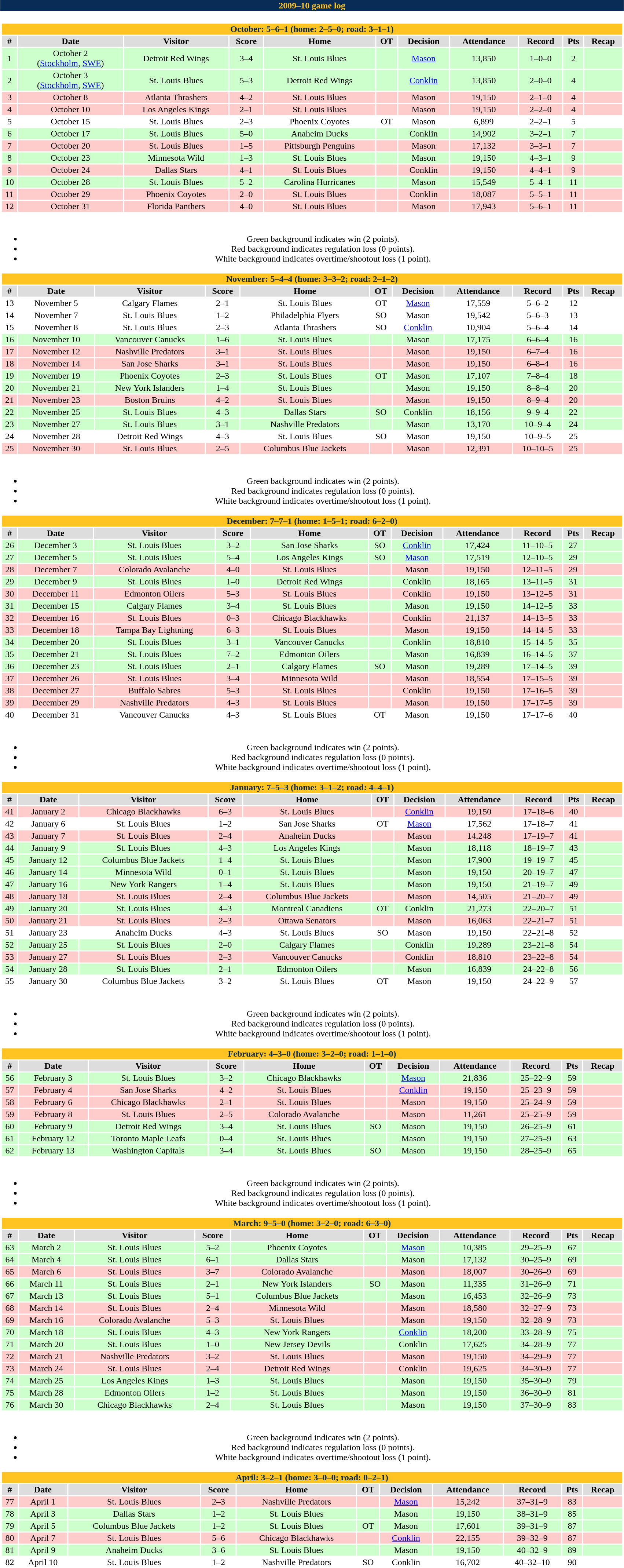<table class="toccolours collapsible collapsed" width=90% style="clear:both; margin:1.5em auto; text-align:center;">
<tr>
<th colspan=11 style="background:#092c57; color:#ffc322;">2009–10 game log</th>
</tr>
<tr>
<td colspan=11><br><table class="toccolours collapsible collapsed" width=100%>
<tr>
<th colspan=11 style="background:#ffc322; color:#092c57;">October: 5–6–1 (home: 2–5–0; road: 3–1–1)</th>
</tr>
<tr align="center" bgcolor="#dddddd">
<td><strong>#</strong></td>
<td><strong>Date</strong></td>
<td><strong>Visitor</strong></td>
<td><strong>Score</strong></td>
<td><strong>Home</strong></td>
<td><strong>OT</strong></td>
<td><strong>Decision</strong></td>
<td><strong>Attendance</strong></td>
<td><strong>Record</strong></td>
<td><strong>Pts</strong></td>
<td><strong>Recap</strong></td>
</tr>
<tr align="center" bgcolor="#ccffcc">
<td>1</td>
<td>October 2<br>(<a href='#'>Stockholm</a>, <a href='#'>SWE</a>)</td>
<td>Detroit Red Wings</td>
<td>3–4</td>
<td>St. Louis Blues</td>
<td></td>
<td><a href='#'>Mason</a></td>
<td>13,850</td>
<td>1–0–0</td>
<td>2</td>
<td></td>
</tr>
<tr align="center" bgcolor="#ccffcc">
<td>2</td>
<td>October 3<br>(<a href='#'>Stockholm</a>, <a href='#'>SWE</a>)</td>
<td>St. Louis Blues</td>
<td>5–3</td>
<td>Detroit Red Wings</td>
<td></td>
<td><a href='#'>Conklin</a></td>
<td>13,850</td>
<td>2–0–0</td>
<td>4</td>
<td></td>
</tr>
<tr align="center" bgcolor="ffcccc">
<td>3</td>
<td>October 8</td>
<td>Atlanta Thrashers</td>
<td>4–2</td>
<td>St. Louis Blues</td>
<td></td>
<td>Mason</td>
<td>19,150</td>
<td>2–1–0</td>
<td>4</td>
<td></td>
</tr>
<tr align="center" bgcolor="ffcccc">
<td>4</td>
<td>October 10</td>
<td>Los Angeles Kings</td>
<td>2–1</td>
<td>St. Louis Blues</td>
<td></td>
<td>Mason</td>
<td>19,150</td>
<td>2–2–0</td>
<td>4</td>
<td></td>
</tr>
<tr align="center" bgcolor="ffffff">
<td>5</td>
<td>October 15</td>
<td>St. Louis Blues</td>
<td>2–3</td>
<td>Phoenix Coyotes</td>
<td>OT</td>
<td>Mason</td>
<td>6,899</td>
<td>2–2–1</td>
<td>5</td>
<td></td>
</tr>
<tr align="center" bgcolor="ccffcc">
<td>6</td>
<td>October 17</td>
<td>St. Louis Blues</td>
<td>5–0</td>
<td>Anaheim Ducks</td>
<td></td>
<td>Conklin</td>
<td>14,902</td>
<td>3–2–1</td>
<td>7</td>
<td></td>
</tr>
<tr align="center" bgcolor="ffcccc">
<td>7</td>
<td>October 20</td>
<td>St. Louis Blues</td>
<td>1–5</td>
<td>Pittsburgh Penguins</td>
<td></td>
<td>Mason</td>
<td>17,132</td>
<td>3–3–1</td>
<td>7</td>
<td></td>
</tr>
<tr align="center" bgcolor="ccffcc">
<td>8</td>
<td>October 23</td>
<td>Minnesota Wild</td>
<td>1–3</td>
<td>St. Louis Blues</td>
<td></td>
<td>Mason</td>
<td>19,150</td>
<td>4–3–1</td>
<td>9</td>
<td></td>
</tr>
<tr align="center" bgcolor="ffcccc">
<td>9</td>
<td>October 24</td>
<td>Dallas Stars</td>
<td>4–1</td>
<td>St. Louis Blues</td>
<td></td>
<td>Conklin</td>
<td>19,150</td>
<td>4–4–1</td>
<td>9</td>
<td></td>
</tr>
<tr align="center" bgcolor="#ccffcc">
<td>10</td>
<td>October 28</td>
<td>St. Louis Blues</td>
<td>5–2</td>
<td>Carolina Hurricanes</td>
<td></td>
<td>Mason</td>
<td>15,549</td>
<td>5–4–1</td>
<td>11</td>
<td></td>
</tr>
<tr align="center" bgcolor="#ffcccc">
<td>11</td>
<td>October 29</td>
<td>Phoenix Coyotes</td>
<td>2–0</td>
<td>St. Louis Blues</td>
<td></td>
<td>Conklin</td>
<td>18,087</td>
<td>5–5–1</td>
<td>11</td>
<td></td>
</tr>
<tr align="center" bgcolor="#ffcccc">
<td>12</td>
<td>October 31</td>
<td>Florida Panthers</td>
<td>4–0</td>
<td>St. Louis Blues</td>
<td></td>
<td>Mason</td>
<td>17,943</td>
<td>5–6–1</td>
<td>11</td>
<td></td>
</tr>
</table>
</td>
</tr>
<tr>
<td colspan=11><br><ul><li>Green background  indicates win (2 points).</li><li>Red background  indicates regulation loss (0 points).</li><li>White background  indicates overtime/shootout loss (1 point).</li></ul><table class="toccolours collapsible collapsed" width=100%>
<tr>
<th colspan=11 style="background:#ffc322; color:#092c57;">November: 5–4–4 (home: 3–3–2; road: 2–1–2)</th>
</tr>
<tr align="center" bgcolor="#dddddd">
<td><strong>#</strong></td>
<td><strong>Date</strong></td>
<td><strong>Visitor</strong></td>
<td><strong>Score</strong></td>
<td><strong>Home</strong></td>
<td><strong>OT</strong></td>
<td><strong>Decision</strong></td>
<td><strong>Attendance</strong></td>
<td><strong>Record</strong></td>
<td><strong>Pts</strong></td>
<td><strong>Recap</strong></td>
</tr>
<tr align="center" bgcolor="#ffffff">
<td>13</td>
<td>November 5</td>
<td>Calgary Flames</td>
<td>2–1</td>
<td>St. Louis Blues</td>
<td>OT</td>
<td><a href='#'>Mason</a></td>
<td>17,559</td>
<td>5–6–2</td>
<td>12</td>
<td></td>
</tr>
<tr align="center" bgcolor="#ffffff">
<td>14</td>
<td>November 7</td>
<td>St. Louis Blues</td>
<td>1–2</td>
<td>Philadelphia Flyers</td>
<td>SO</td>
<td>Mason</td>
<td>19,542</td>
<td>5–6–3</td>
<td>13</td>
<td></td>
</tr>
<tr align="center">
<td>15</td>
<td>November 8</td>
<td>St. Louis Blues</td>
<td>2–3</td>
<td>Atlanta Thrashers</td>
<td>SO</td>
<td><a href='#'>Conklin</a></td>
<td>10,904</td>
<td>5–6–4</td>
<td>14</td>
<td></td>
</tr>
<tr align="center" bgcolor="#ccffcc">
<td>16</td>
<td>November 10</td>
<td>Vancouver Canucks</td>
<td>1–6</td>
<td>St. Louis Blues</td>
<td></td>
<td>Mason</td>
<td>17,175</td>
<td>6–6–4</td>
<td>16</td>
<td></td>
</tr>
<tr align="center" bgcolor="#ffcccc">
<td>17</td>
<td>November 12</td>
<td>Nashville Predators</td>
<td>3–1</td>
<td>St. Louis Blues</td>
<td></td>
<td>Mason</td>
<td>19,150</td>
<td>6–7–4</td>
<td>16</td>
<td></td>
</tr>
<tr align="center" bgcolor="#ffcccc">
<td>18</td>
<td>November 14</td>
<td>San Jose Sharks</td>
<td>3–1</td>
<td>St. Louis Blues</td>
<td></td>
<td>Mason</td>
<td>19,150</td>
<td>6–8–4</td>
<td>16</td>
<td></td>
</tr>
<tr align="center" bgcolor="#ccffcc">
<td>19</td>
<td>November 19</td>
<td>Phoenix Coyotes</td>
<td>2–3</td>
<td>St. Louis Blues</td>
<td>OT</td>
<td>Mason</td>
<td>17,107</td>
<td>7–8–4</td>
<td>18</td>
<td></td>
</tr>
<tr align="center" bgcolor="#ccffcc">
<td>20</td>
<td>November 21</td>
<td>New York Islanders</td>
<td>1–4</td>
<td>St. Louis Blues</td>
<td></td>
<td>Mason</td>
<td>19,150</td>
<td>8–8–4</td>
<td>20</td>
<td></td>
</tr>
<tr align="center" bgcolor="#ffcccc">
<td>21</td>
<td>November 23</td>
<td>Boston Bruins</td>
<td>4–2</td>
<td>St. Louis Blues</td>
<td></td>
<td>Mason</td>
<td>19,150</td>
<td>8–9–4</td>
<td>20</td>
<td></td>
</tr>
<tr align="center" bgcolor="#ccffcc">
<td>22</td>
<td>November 25</td>
<td>St. Louis Blues</td>
<td>4–3</td>
<td>Dallas Stars</td>
<td>SO</td>
<td>Conklin</td>
<td>18,156</td>
<td>9–9–4</td>
<td>22</td>
<td></td>
</tr>
<tr align="center" bgcolor="#ccffcc">
<td>23</td>
<td>November 27</td>
<td>St. Louis Blues</td>
<td>3–1</td>
<td>Nashville Predators</td>
<td></td>
<td>Mason</td>
<td>13,170</td>
<td>10–9–4</td>
<td>24</td>
<td></td>
</tr>
<tr align="center" bgcolor="#ffffff">
<td>24</td>
<td>November 28</td>
<td>Detroit Red Wings</td>
<td>4–3</td>
<td>St. Louis Blues</td>
<td>SO</td>
<td>Mason</td>
<td>19,150</td>
<td>10–9–5</td>
<td>25</td>
<td></td>
</tr>
<tr align="center" bgcolor="#ffcccc">
<td>25</td>
<td>November 30</td>
<td>St. Louis Blues</td>
<td>2–5</td>
<td>Columbus Blue Jackets</td>
<td></td>
<td>Mason</td>
<td>12,391</td>
<td>10–10–5</td>
<td>25</td>
<td></td>
</tr>
</table>
</td>
</tr>
<tr>
<td colspan=11><br><ul><li>Green background  indicates win (2 points).</li><li>Red background  indicates regulation loss (0 points).</li><li>White background  indicates overtime/shootout loss (1 point).</li></ul><table class="toccolours collapsible collapsed" width=100%>
<tr>
<th colspan=11 style="background:#ffc322; color:#092c57;">December: 7–7–1 (home: 1–5–1; road: 6–2–0)</th>
</tr>
<tr align="center" bgcolor="#dddddd">
<td><strong>#</strong></td>
<td><strong>Date</strong></td>
<td><strong>Visitor</strong></td>
<td><strong>Score</strong></td>
<td><strong>Home</strong></td>
<td><strong>OT</strong></td>
<td><strong>Decision</strong></td>
<td><strong>Attendance</strong></td>
<td><strong>Record</strong></td>
<td><strong>Pts</strong></td>
<td><strong>Recap</strong></td>
</tr>
<tr align="center" bgcolor="#ccffcc">
<td>26</td>
<td>December 3</td>
<td>St. Louis Blues</td>
<td>3–2</td>
<td>San Jose Sharks</td>
<td>SO</td>
<td><a href='#'>Conklin</a></td>
<td>17,424</td>
<td>11–10–5</td>
<td>27</td>
<td></td>
</tr>
<tr align="center" bgcolor="#ccffcc">
<td>27</td>
<td>December 5</td>
<td>St. Louis Blues</td>
<td>5–4</td>
<td>Los Angeles Kings</td>
<td>SO</td>
<td><a href='#'>Mason</a></td>
<td>17,519</td>
<td>12–10–5</td>
<td>29</td>
<td></td>
</tr>
<tr align="center" bgcolor="#ffcccc">
<td>28</td>
<td>December 7</td>
<td>Colorado Avalanche</td>
<td>4–0</td>
<td>St. Louis Blues</td>
<td></td>
<td>Mason</td>
<td>19,150</td>
<td>12–11–5</td>
<td>29</td>
<td></td>
</tr>
<tr align="center" bgcolor="#ccffcc">
<td>29</td>
<td>December 9</td>
<td>St. Louis Blues</td>
<td>1–0</td>
<td>Detroit Red Wings</td>
<td></td>
<td>Conklin</td>
<td>18,165</td>
<td>13–11–5</td>
<td>31</td>
<td></td>
</tr>
<tr align="center" bgcolor="#ffcccc">
<td>30</td>
<td>December 11</td>
<td>Edmonton Oilers</td>
<td>5–3</td>
<td>St. Louis Blues</td>
<td></td>
<td>Conklin</td>
<td>19,150</td>
<td>13–12–5</td>
<td>31</td>
<td></td>
</tr>
<tr align="center" bgcolor="#ccffcc">
<td>31</td>
<td>December 15</td>
<td>Calgary Flames</td>
<td>3–4</td>
<td>St. Louis Blues</td>
<td></td>
<td>Mason</td>
<td>19,150</td>
<td>14–12–5</td>
<td>33</td>
<td></td>
</tr>
<tr align="center" bgcolor="#ffcccc">
<td>32</td>
<td>December 16</td>
<td>St. Louis Blues</td>
<td>0–3</td>
<td>Chicago Blackhawks</td>
<td></td>
<td>Conklin</td>
<td>21,137</td>
<td>14–13–5</td>
<td>33</td>
<td></td>
</tr>
<tr align="center" bgcolor="#ffcccc">
<td>33</td>
<td>December 18</td>
<td>Tampa Bay Lightning</td>
<td>6–3</td>
<td>St. Louis Blues</td>
<td></td>
<td>Mason</td>
<td>19,150</td>
<td>14–14–5</td>
<td>33</td>
<td></td>
</tr>
<tr align="center" bgcolor="#ccffcc">
<td>34</td>
<td>December 20</td>
<td>St. Louis Blues</td>
<td>3–1</td>
<td>Vancouver Canucks</td>
<td></td>
<td>Conklin</td>
<td>18,810</td>
<td>15–14–5</td>
<td>35</td>
<td></td>
</tr>
<tr align="center" bgcolor="#ccffcc">
<td>35</td>
<td>December 21</td>
<td>St. Louis Blues</td>
<td>7–2</td>
<td>Edmonton Oilers</td>
<td></td>
<td>Mason</td>
<td>16,839</td>
<td>16–14–5</td>
<td>37</td>
<td></td>
</tr>
<tr align="center" bgcolor="#ccffcc">
<td>36</td>
<td>December 23</td>
<td>St. Louis Blues</td>
<td>2–1</td>
<td>Calgary Flames</td>
<td>SO</td>
<td>Mason</td>
<td>19,289</td>
<td>17–14–5</td>
<td>39</td>
<td></td>
</tr>
<tr align="center" bgcolor="#ffcccc">
<td>37</td>
<td>December 26</td>
<td>St. Louis Blues</td>
<td>3–4</td>
<td>Minnesota Wild</td>
<td></td>
<td>Mason</td>
<td>18,554</td>
<td>17–15–5</td>
<td>39</td>
<td></td>
</tr>
<tr align="center" bgcolor="#ffcccc">
<td>38</td>
<td>December 27</td>
<td>Buffalo Sabres</td>
<td>5–3</td>
<td>St. Louis Blues</td>
<td></td>
<td>Conklin</td>
<td>19,150</td>
<td>17–16–5</td>
<td>39</td>
<td></td>
</tr>
<tr align="center" bgcolor="#ffcccc">
<td>39</td>
<td>December 29</td>
<td>Nashville Predators</td>
<td>4–3</td>
<td>St. Louis Blues</td>
<td></td>
<td>Mason</td>
<td>19,150</td>
<td>17–17–5</td>
<td>39</td>
<td></td>
</tr>
<tr align="center" bgcolor="#ffffff">
<td>40</td>
<td>December 31</td>
<td>Vancouver Canucks</td>
<td>4–3</td>
<td>St. Louis Blues</td>
<td>OT</td>
<td>Mason</td>
<td>19,150</td>
<td>17–17–6</td>
<td>40</td>
<td></td>
</tr>
</table>
</td>
</tr>
<tr>
<td colspan=11><br><ul><li>Green background  indicates win (2 points).</li><li>Red background  indicates regulation loss (0 points).</li><li>White background  indicates overtime/shootout loss (1 point).</li></ul><table class="toccolours collapsible collapsed" width=100%>
<tr>
<th colspan=11 style="background:#ffc322; color:#092c57;">January: 7–5–3 (home: 3–1–2; road: 4–4–1)</th>
</tr>
<tr align="center" bgcolor="#dddddd">
<td><strong>#</strong></td>
<td><strong>Date</strong></td>
<td><strong>Visitor</strong></td>
<td><strong>Score</strong></td>
<td><strong>Home</strong></td>
<td><strong>OT</strong></td>
<td><strong>Decision</strong></td>
<td><strong>Attendance</strong></td>
<td><strong>Record</strong></td>
<td><strong>Pts</strong></td>
<td><strong>Recap</strong></td>
</tr>
<tr align="center" bgcolor="#ffcccc">
<td>41</td>
<td>January 2</td>
<td>Chicago Blackhawks</td>
<td>6–3</td>
<td>St. Louis Blues</td>
<td></td>
<td><a href='#'>Conklin</a></td>
<td>19,150</td>
<td>17–18–6</td>
<td>40</td>
<td></td>
</tr>
<tr align="center" bgcolor="#ffffff">
<td>42</td>
<td>January 6</td>
<td>St. Louis Blues</td>
<td>1–2</td>
<td>San Jose Sharks</td>
<td>OT</td>
<td><a href='#'>Mason</a></td>
<td>17,562</td>
<td>17–18–7</td>
<td>41</td>
<td></td>
</tr>
<tr align="center" bgcolor="#ffcccc">
<td>43</td>
<td>January 7</td>
<td>St. Louis Blues</td>
<td>2–4</td>
<td>Anaheim Ducks</td>
<td></td>
<td>Mason</td>
<td>14,248</td>
<td>17–19–7</td>
<td>41</td>
<td></td>
</tr>
<tr align="center" bgcolor="#ccffcc">
<td>44</td>
<td>January 9</td>
<td>St. Louis Blues</td>
<td>4–3</td>
<td>Los Angeles Kings</td>
<td></td>
<td>Mason</td>
<td>18,118</td>
<td>18–19–7</td>
<td>43</td>
<td></td>
</tr>
<tr align="center" bgcolor="#ccffcc">
<td>45</td>
<td>January 12</td>
<td>Columbus Blue Jackets</td>
<td>1–4</td>
<td>St. Louis Blues</td>
<td></td>
<td>Mason</td>
<td>17,900</td>
<td>19–19–7</td>
<td>45</td>
<td></td>
</tr>
<tr align="center" bgcolor="#ccffcc">
<td>46</td>
<td>January 14</td>
<td>Minnesota Wild</td>
<td>0–1</td>
<td>St. Louis Blues</td>
<td></td>
<td>Mason</td>
<td>19,150</td>
<td>20–19–7</td>
<td>47</td>
<td></td>
</tr>
<tr align="center" bgcolor="#ccffcc">
<td>47</td>
<td>January 16</td>
<td>New York Rangers</td>
<td>1–4</td>
<td>St. Louis Blues</td>
<td></td>
<td>Mason</td>
<td>19,150</td>
<td>21–19–7</td>
<td>49</td>
<td></td>
</tr>
<tr align="center" bgcolor="#ffcccc">
<td>48</td>
<td>January 18</td>
<td>St. Louis Blues</td>
<td>2–4</td>
<td>Columbus Blue Jackets</td>
<td></td>
<td>Mason</td>
<td>14,505</td>
<td>21–20–7</td>
<td>49</td>
<td></td>
</tr>
<tr align="center" bgcolor="#ccffcc">
<td>49</td>
<td>January 20</td>
<td>St. Louis Blues</td>
<td>4–3</td>
<td>Montreal Canadiens</td>
<td>OT</td>
<td>Conklin</td>
<td>21,273</td>
<td>22–20–7</td>
<td>51</td>
<td></td>
</tr>
<tr align="center" bgcolor="#ffcccc">
<td>50</td>
<td>January 21</td>
<td>St. Louis Blues</td>
<td>2–3</td>
<td>Ottawa Senators</td>
<td></td>
<td>Mason</td>
<td>16,063</td>
<td>22–21–7</td>
<td>51</td>
<td></td>
</tr>
<tr align="center" bgcolor="#ffffff">
<td>51</td>
<td>January 23</td>
<td>Anaheim Ducks</td>
<td>4–3</td>
<td>St. Louis Blues</td>
<td>SO</td>
<td>Mason</td>
<td>19,150</td>
<td>22–21–8</td>
<td>52</td>
<td></td>
</tr>
<tr align="center" bgcolor="#ccffcc">
<td>52</td>
<td>January 25</td>
<td>St. Louis Blues</td>
<td>2–0</td>
<td>Calgary Flames</td>
<td></td>
<td>Conklin</td>
<td>19,289</td>
<td>23–21–8</td>
<td>54</td>
<td></td>
</tr>
<tr align="center" bgcolor="#ffcccc">
<td>53</td>
<td>January 27</td>
<td>St. Louis Blues</td>
<td>2–3</td>
<td>Vancouver Canucks</td>
<td></td>
<td>Conklin</td>
<td>18,810</td>
<td>23–22–8</td>
<td>54</td>
<td></td>
</tr>
<tr align="center" bgcolor="#ccffcc">
<td>54</td>
<td>January 28</td>
<td>St. Louis Blues</td>
<td>2–1</td>
<td>Edmonton Oilers</td>
<td></td>
<td>Mason</td>
<td>16,839</td>
<td>24–22–8</td>
<td>56</td>
<td></td>
</tr>
<tr align="center" bgcolor="#ffffff">
<td>55</td>
<td>January 30</td>
<td>Columbus Blue Jackets</td>
<td>3–2</td>
<td>St. Louis Blues</td>
<td>OT</td>
<td>Mason</td>
<td>19,150</td>
<td>24–22–9</td>
<td>57</td>
<td></td>
</tr>
</table>
</td>
</tr>
<tr>
<td colspan=11><br><ul><li>Green background  indicates win (2 points).</li><li>Red background  indicates regulation loss (0 points).</li><li>White background  indicates overtime/shootout loss (1 point).</li></ul><table class="toccolours collapsible collapsed" width=100%>
<tr>
<th colspan=11 style="background:#ffc322; color:#092c57;">February: 4–3–0 (home: 3–2–0; road: 1–1–0)</th>
</tr>
<tr align="center" bgcolor="#dddddd">
<td><strong>#</strong></td>
<td><strong>Date</strong></td>
<td><strong>Visitor</strong></td>
<td><strong>Score</strong></td>
<td><strong>Home</strong></td>
<td><strong>OT</strong></td>
<td><strong>Decision</strong></td>
<td><strong>Attendance</strong></td>
<td><strong>Record</strong></td>
<td><strong>Pts</strong></td>
<td><strong>Recap</strong></td>
</tr>
<tr align="center" bgcolor="#ccffcc">
<td>56</td>
<td>February 3</td>
<td>St. Louis Blues</td>
<td>3–2</td>
<td>Chicago Blackhawks</td>
<td></td>
<td><a href='#'>Mason</a></td>
<td>21,836</td>
<td>25–22–9</td>
<td>59</td>
<td></td>
</tr>
<tr align="center" bgcolor="#ffcccc">
<td>57</td>
<td>February 4</td>
<td>San Jose Sharks</td>
<td>4–2</td>
<td>St. Louis Blues</td>
<td></td>
<td><a href='#'>Conklin</a></td>
<td>19,150</td>
<td>25–23–9</td>
<td>59</td>
<td></td>
</tr>
<tr align="center" bgcolor="#ffcccc">
<td>58</td>
<td>February 6</td>
<td>Chicago Blackhawks</td>
<td>2–1</td>
<td>St. Louis Blues</td>
<td></td>
<td>Mason</td>
<td>19,150</td>
<td>25–24–9</td>
<td>59</td>
<td></td>
</tr>
<tr align="center" bgcolor="#ffcccc">
<td>59</td>
<td>February 8</td>
<td>St. Louis Blues</td>
<td>2–5</td>
<td>Colorado Avalanche</td>
<td></td>
<td>Mason</td>
<td>11,261</td>
<td>25–25–9</td>
<td>59</td>
<td></td>
</tr>
<tr align="center" bgcolor="#ccffcc">
<td>60</td>
<td>February 9</td>
<td>Detroit Red Wings</td>
<td>3–4</td>
<td>St. Louis Blues</td>
<td>SO</td>
<td>Mason</td>
<td>19,150</td>
<td>26–25–9</td>
<td>61</td>
<td></td>
</tr>
<tr align="center" bgcolor="#ccffcc">
<td>61</td>
<td>February 12</td>
<td>Toronto Maple Leafs</td>
<td>0–4</td>
<td>St. Louis Blues</td>
<td></td>
<td>Mason</td>
<td>19,150</td>
<td>27–25–9</td>
<td>63</td>
<td></td>
</tr>
<tr align="center" bgcolor="#ccffcc">
<td>62</td>
<td>February 13</td>
<td>Washington Capitals</td>
<td>3–4</td>
<td>St. Louis Blues</td>
<td>SO</td>
<td>Mason</td>
<td>19,150</td>
<td>28–25–9</td>
<td>65</td>
<td></td>
</tr>
</table>
</td>
</tr>
<tr>
<td colspan=11><br><ul><li>Green background  indicates win (2 points).</li><li>Red background  indicates regulation loss (0 points).</li><li>White background  indicates overtime/shootout loss (1 point).</li></ul><table class="toccolours collapsible collapsed" width=100%>
<tr>
<th colspan=11 style="background:#ffc322; color:#092c57;">March: 9–5–0 (home: 3–2–0; road: 6–3–0)</th>
</tr>
<tr align="center" bgcolor="#dddddd">
<td><strong>#</strong></td>
<td><strong>Date</strong></td>
<td><strong>Visitor</strong></td>
<td><strong>Score</strong></td>
<td><strong>Home</strong></td>
<td><strong>OT</strong></td>
<td><strong>Decision</strong></td>
<td><strong>Attendance</strong></td>
<td><strong>Record</strong></td>
<td><strong>Pts</strong></td>
<td><strong>Recap</strong></td>
</tr>
<tr align="center" bgcolor="#ccffcc">
<td>63</td>
<td>March 2</td>
<td>St. Louis Blues</td>
<td>5–2</td>
<td>Phoenix Coyotes</td>
<td></td>
<td><a href='#'>Mason</a></td>
<td>10,385</td>
<td>29–25–9</td>
<td>67</td>
<td></td>
</tr>
<tr align="center" bgcolor="#ccffcc">
<td>64</td>
<td>March 4</td>
<td>St. Louis Blues</td>
<td>6–1</td>
<td>Dallas Stars</td>
<td></td>
<td>Mason</td>
<td>17,132</td>
<td>30–25–9</td>
<td>69</td>
<td></td>
</tr>
<tr align="center" bgcolor="#ffcccc">
<td>65</td>
<td>March 6</td>
<td>St. Louis Blues</td>
<td>3–7</td>
<td>Colorado Avalanche</td>
<td></td>
<td>Mason</td>
<td>18,007</td>
<td>30–26–9</td>
<td>69</td>
<td></td>
</tr>
<tr align="center" bgcolor="#ccffcc">
<td>66</td>
<td>March 11</td>
<td>St. Louis Blues</td>
<td>2–1</td>
<td>New York Islanders</td>
<td>SO</td>
<td>Mason</td>
<td>11,335</td>
<td>31–26–9</td>
<td>71</td>
<td></td>
</tr>
<tr align="center" bgcolor="#ccffcc">
<td>67</td>
<td>March 13</td>
<td>St. Louis Blues</td>
<td>5–1</td>
<td>Columbus Blue Jackets</td>
<td></td>
<td>Mason</td>
<td>16,453</td>
<td>32–26–9</td>
<td>73</td>
<td></td>
</tr>
<tr align="center" bgcolor="#ffcccc">
<td>68</td>
<td>March 14</td>
<td>St. Louis Blues</td>
<td>2–4</td>
<td>Minnesota Wild</td>
<td></td>
<td>Mason</td>
<td>18,580</td>
<td>32–27–9</td>
<td>73</td>
<td></td>
</tr>
<tr align="center" bgcolor="#ffcccc">
<td>69</td>
<td>March 16</td>
<td>Colorado Avalanche</td>
<td>5–3</td>
<td>St. Louis Blues</td>
<td></td>
<td>Mason</td>
<td>19,150</td>
<td>32–28–9</td>
<td>73</td>
<td></td>
</tr>
<tr align="center" bgcolor="#ccffcc">
<td>70</td>
<td>March 18</td>
<td>St. Louis Blues</td>
<td>4–3</td>
<td>New York Rangers</td>
<td></td>
<td><a href='#'>Conklin</a></td>
<td>18,200</td>
<td>33–28–9</td>
<td>75</td>
<td></td>
</tr>
<tr align="center" bgcolor="#ccffcc">
<td>71</td>
<td>March 20</td>
<td>St. Louis Blues</td>
<td>1–0</td>
<td>New Jersey Devils</td>
<td></td>
<td>Conklin</td>
<td>17,625</td>
<td>34–28–9</td>
<td>77</td>
<td></td>
</tr>
<tr align="center" bgcolor="#ffcccc">
<td>72</td>
<td>March 21</td>
<td>Nashville Predators</td>
<td>3–2</td>
<td>St. Louis Blues</td>
<td></td>
<td>Mason</td>
<td>19,150</td>
<td>34–29–9</td>
<td>77</td>
<td></td>
</tr>
<tr align="center" bgcolor="#ffcccc">
<td>73</td>
<td>March 24</td>
<td>St. Louis Blues</td>
<td>2–4</td>
<td>Detroit Red Wings</td>
<td></td>
<td>Conklin</td>
<td>19,625</td>
<td>34–30–9</td>
<td>77</td>
<td></td>
</tr>
<tr align="center" bgcolor="#ccffcc">
<td>74</td>
<td>March 25</td>
<td>Los Angeles Kings</td>
<td>1–3</td>
<td>St. Louis Blues</td>
<td></td>
<td>Mason</td>
<td>19,150</td>
<td>35–30–9</td>
<td>79</td>
<td></td>
</tr>
<tr align="center" bgcolor="#ccffcc">
<td>75</td>
<td>March 28</td>
<td>Edmonton Oilers</td>
<td>1–2</td>
<td>St. Louis Blues</td>
<td></td>
<td>Mason</td>
<td>19,150</td>
<td>36–30–9</td>
<td>81</td>
<td></td>
</tr>
<tr align="center" bgcolor="#ccffcc">
<td>76</td>
<td>March 30</td>
<td>Chicago Blackhawks</td>
<td>2–4</td>
<td>St. Louis Blues</td>
<td></td>
<td>Mason</td>
<td>19,150</td>
<td>37–30–9</td>
<td>83</td>
<td></td>
</tr>
</table>
</td>
</tr>
<tr>
<td colspan=11><br><ul><li>Green background  indicates win (2 points).</li><li>Red background  indicates regulation loss (0 points).</li><li>White background  indicates overtime/shootout loss (1 point).</li></ul><table class="toccolours collapsible collapsed" width=100%>
<tr>
<th colspan=11 style="background:#ffc322; color:#092c57;">April: 3–2–1 (home: 3–0–0; road: 0–2–1)</th>
</tr>
<tr align="center" bgcolor="#dddddd">
<td><strong>#</strong></td>
<td><strong>Date</strong></td>
<td><strong>Visitor</strong></td>
<td><strong>Score</strong></td>
<td><strong>Home</strong></td>
<td><strong>OT</strong></td>
<td><strong>Decision</strong></td>
<td><strong>Attendance</strong></td>
<td><strong>Record</strong></td>
<td><strong>Pts</strong></td>
<td><strong>Recap</strong></td>
</tr>
<tr align="center" bgcolor="#ffcccc">
<td>77</td>
<td>April 1</td>
<td>St. Louis Blues</td>
<td>2–3</td>
<td>Nashville Predators</td>
<td></td>
<td><a href='#'>Mason</a></td>
<td>15,242</td>
<td>37–31–9</td>
<td>83</td>
<td></td>
</tr>
<tr align="center" bgcolor="#ccffcc">
<td>78</td>
<td>April 3</td>
<td>Dallas Stars</td>
<td>1–2</td>
<td>St. Louis Blues</td>
<td></td>
<td>Mason</td>
<td>19,150</td>
<td>38–31–9</td>
<td>85</td>
<td></td>
</tr>
<tr align="center" bgcolor="#ccffcc">
<td>79</td>
<td>April 5</td>
<td>Columbus Blue Jackets</td>
<td>1–2</td>
<td>St. Louis Blues</td>
<td>OT</td>
<td>Mason</td>
<td>17,601</td>
<td>39–31–9</td>
<td>87</td>
<td></td>
</tr>
<tr align="center" bgcolor="#ffcccc">
<td>80</td>
<td>April 7</td>
<td>St. Louis Blues</td>
<td>5–6</td>
<td>Chicago Blackhawks</td>
<td></td>
<td><a href='#'>Conklin</a></td>
<td>22,155</td>
<td>39–32–9</td>
<td>87</td>
<td></td>
</tr>
<tr align="center" bgcolor="#ccffcc">
<td>81</td>
<td>April 9</td>
<td>Anaheim Ducks</td>
<td>3–6</td>
<td>St. Louis Blues</td>
<td></td>
<td>Mason</td>
<td>19,150</td>
<td>40–32–9</td>
<td>89</td>
<td></td>
</tr>
<tr align="center" bgcolor="#ffffff">
<td>82</td>
<td>April 10</td>
<td>St. Louis Blues</td>
<td>1–2</td>
<td>Nashville Predators</td>
<td>SO</td>
<td>Conklin</td>
<td>16,702</td>
<td>40–32–10</td>
<td>90</td>
<td></td>
</tr>
</table>
</td>
</tr>
</table>
